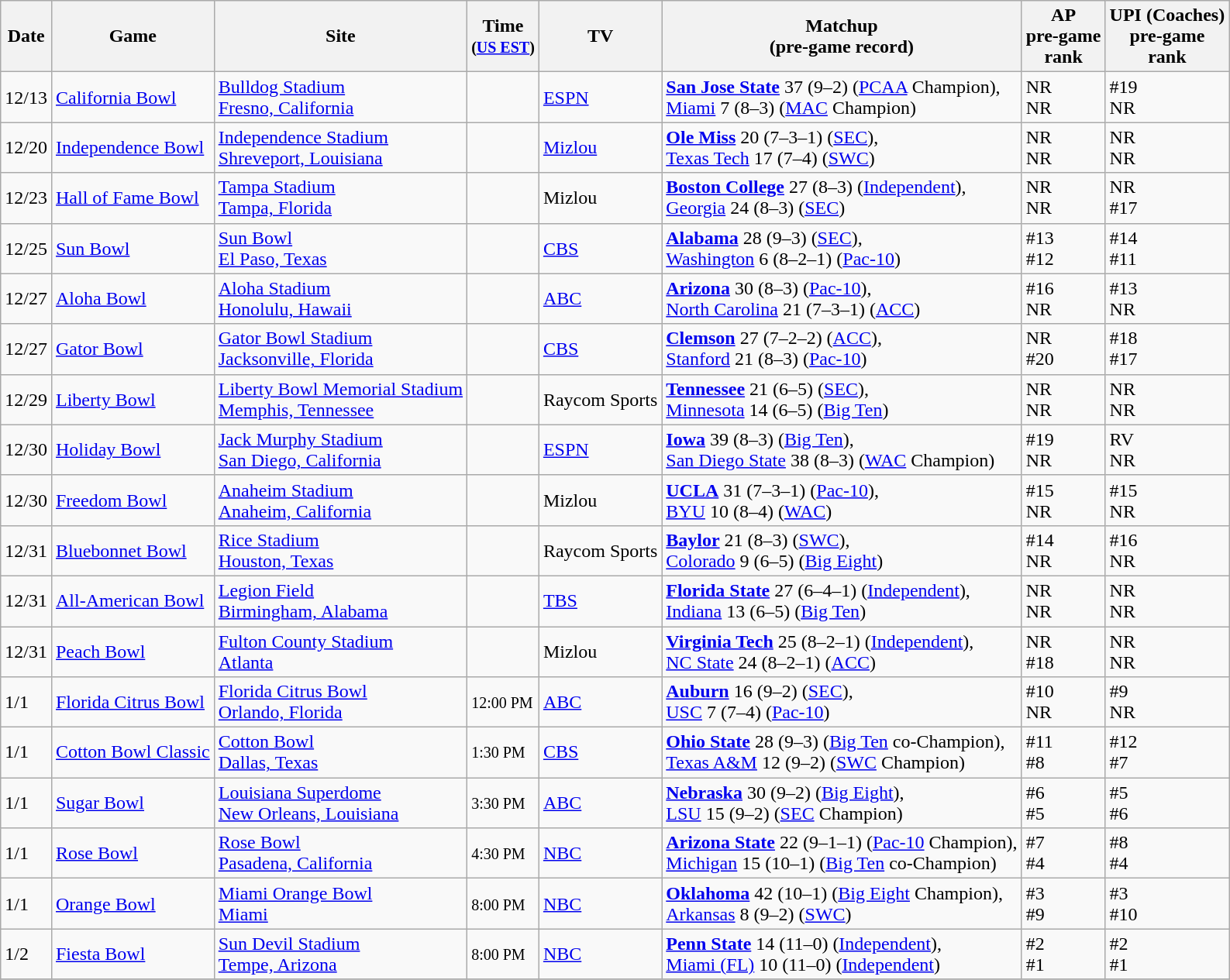<table class="wikitable">
<tr>
<th>Date</th>
<th>Game</th>
<th>Site</th>
<th>Time<br><small>(<a href='#'>US EST</a>)</small></th>
<th>TV</th>
<th>Matchup<br>(pre-game record)</th>
<th>AP<br>pre-game<br>rank</th>
<th>UPI (Coaches)<br>pre-game<br>rank</th>
</tr>
<tr>
<td>12/13</td>
<td><a href='#'>California Bowl</a></td>
<td><a href='#'>Bulldog Stadium</a> <br> <a href='#'>Fresno, California</a></td>
<td> </td>
<td><a href='#'>ESPN</a></td>
<td><strong><a href='#'>San Jose State</a></strong> 37 (9–2) (<a href='#'>PCAA</a> Champion),<br><a href='#'>Miami</a> 7 (8–3) (<a href='#'>MAC</a> Champion)</td>
<td>NR<br>NR</td>
<td>#19<br>NR</td>
</tr>
<tr>
<td>12/20</td>
<td><a href='#'>Independence Bowl</a></td>
<td><a href='#'>Independence Stadium</a> <br> <a href='#'>Shreveport, Louisiana</a></td>
<td> </td>
<td><a href='#'>Mizlou</a></td>
<td><strong><a href='#'>Ole Miss</a></strong> 20 (7–3–1) (<a href='#'>SEC</a>),<br><a href='#'>Texas Tech</a> 17 (7–4) (<a href='#'>SWC</a>)</td>
<td>NR<br>NR</td>
<td>NR<br>NR</td>
</tr>
<tr>
<td>12/23</td>
<td><a href='#'>Hall of Fame Bowl</a></td>
<td><a href='#'>Tampa Stadium</a> <br> <a href='#'>Tampa, Florida</a></td>
<td> </td>
<td>Mizlou</td>
<td><strong><a href='#'>Boston College</a></strong> 27 (8–3) (<a href='#'>Independent</a>),<br><a href='#'>Georgia</a> 24 (8–3) (<a href='#'>SEC</a>)</td>
<td>NR<br>NR</td>
<td>NR<br>#17</td>
</tr>
<tr>
<td>12/25</td>
<td><a href='#'>Sun Bowl</a></td>
<td><a href='#'>Sun Bowl</a> <br> <a href='#'>El Paso, Texas</a></td>
<td> </td>
<td><a href='#'>CBS</a></td>
<td><strong><a href='#'>Alabama</a></strong> 28 (9–3) (<a href='#'>SEC</a>),<br><a href='#'>Washington</a> 6 (8–2–1) (<a href='#'>Pac-10</a>)</td>
<td>#13<br>#12</td>
<td>#14<br>#11</td>
</tr>
<tr>
<td>12/27</td>
<td><a href='#'>Aloha Bowl</a></td>
<td><a href='#'>Aloha Stadium</a> <br> <a href='#'>Honolulu, Hawaii</a></td>
<td> </td>
<td><a href='#'>ABC</a></td>
<td><strong><a href='#'>Arizona</a></strong> 30 (8–3) (<a href='#'>Pac-10</a>),<br><a href='#'>North Carolina</a> 21 (7–3–1) (<a href='#'>ACC</a>)</td>
<td>#16<br>NR</td>
<td>#13<br>NR</td>
</tr>
<tr>
<td>12/27</td>
<td><a href='#'>Gator Bowl</a></td>
<td><a href='#'>Gator Bowl Stadium</a> <br> <a href='#'>Jacksonville, Florida</a></td>
<td> </td>
<td><a href='#'>CBS</a></td>
<td><strong><a href='#'>Clemson</a></strong> 27 (7–2–2) (<a href='#'>ACC</a>),<br><a href='#'>Stanford</a> 21 (8–3) (<a href='#'>Pac-10</a>)</td>
<td>NR<br>#20</td>
<td>#18<br>#17</td>
</tr>
<tr>
<td>12/29</td>
<td><a href='#'>Liberty Bowl</a></td>
<td><a href='#'>Liberty Bowl Memorial Stadium</a> <br> <a href='#'>Memphis, Tennessee</a></td>
<td> </td>
<td>Raycom Sports</td>
<td><strong><a href='#'>Tennessee</a></strong> 21 (6–5) (<a href='#'>SEC</a>),<br><a href='#'>Minnesota</a> 14 (6–5) (<a href='#'>Big Ten</a>)</td>
<td>NR<br>NR</td>
<td>NR<br>NR</td>
</tr>
<tr>
<td>12/30</td>
<td><a href='#'>Holiday Bowl</a></td>
<td><a href='#'>Jack Murphy Stadium</a> <br> <a href='#'>San Diego, California</a></td>
<td> </td>
<td><a href='#'>ESPN</a></td>
<td><strong><a href='#'>Iowa</a></strong> 39 (8–3) (<a href='#'>Big Ten</a>),<br><a href='#'>San Diego State</a> 38 (8–3) (<a href='#'>WAC</a> Champion)</td>
<td>#19<br>NR</td>
<td>RV<br>NR</td>
</tr>
<tr>
<td>12/30</td>
<td><a href='#'>Freedom Bowl</a></td>
<td><a href='#'>Anaheim Stadium</a> <br> <a href='#'>Anaheim, California</a></td>
<td> </td>
<td>Mizlou</td>
<td><strong><a href='#'>UCLA</a></strong> 31 (7–3–1) (<a href='#'>Pac-10</a>),<br><a href='#'>BYU</a> 10 (8–4) (<a href='#'>WAC</a>)</td>
<td>#15<br>NR</td>
<td>#15<br>NR</td>
</tr>
<tr>
<td>12/31</td>
<td><a href='#'>Bluebonnet Bowl</a></td>
<td><a href='#'>Rice Stadium</a> <br> <a href='#'>Houston, Texas</a></td>
<td> </td>
<td>Raycom Sports</td>
<td><strong><a href='#'>Baylor</a></strong> 21 (8–3) (<a href='#'>SWC</a>),<br><a href='#'>Colorado</a> 9 (6–5) (<a href='#'>Big Eight</a>)</td>
<td>#14<br>NR</td>
<td>#16<br>NR</td>
</tr>
<tr>
<td>12/31</td>
<td><a href='#'>All-American Bowl</a></td>
<td><a href='#'>Legion Field</a> <br> <a href='#'>Birmingham, Alabama</a></td>
<td> </td>
<td><a href='#'>TBS</a></td>
<td><strong><a href='#'>Florida State</a></strong> 27 (6–4–1) (<a href='#'>Independent</a>),<br><a href='#'>Indiana</a> 13 (6–5) (<a href='#'>Big Ten</a>)</td>
<td>NR<br>NR</td>
<td>NR<br>NR</td>
</tr>
<tr>
<td>12/31</td>
<td><a href='#'>Peach Bowl</a></td>
<td><a href='#'>Fulton County Stadium</a> <br> <a href='#'>Atlanta</a></td>
<td> </td>
<td>Mizlou</td>
<td><strong><a href='#'>Virginia Tech</a></strong> 25 (8–2–1) (<a href='#'>Independent</a>),<br><a href='#'>NC State</a> 24 (8–2–1) (<a href='#'>ACC</a>)</td>
<td>NR<br>#18</td>
<td>NR<br>NR</td>
</tr>
<tr>
<td>1/1</td>
<td><a href='#'>Florida Citrus Bowl</a></td>
<td><a href='#'>Florida Citrus Bowl</a> <br> <a href='#'>Orlando, Florida</a></td>
<td><small>12:00 PM</small></td>
<td><a href='#'>ABC</a></td>
<td><strong><a href='#'>Auburn</a></strong> 16 (9–2) (<a href='#'>SEC</a>),<br><a href='#'>USC</a> 7 (7–4) (<a href='#'>Pac-10</a>)</td>
<td>#10<br>NR</td>
<td>#9<br>NR</td>
</tr>
<tr>
<td>1/1</td>
<td><a href='#'>Cotton Bowl Classic</a></td>
<td><a href='#'>Cotton Bowl</a> <br> <a href='#'>Dallas, Texas</a></td>
<td><small>1:30 PM</small></td>
<td><a href='#'>CBS</a></td>
<td><strong><a href='#'>Ohio State</a></strong> 28 (9–3) (<a href='#'>Big Ten</a> co-Champion),<br><a href='#'>Texas A&M</a> 12 (9–2) (<a href='#'>SWC</a> Champion)</td>
<td>#11<br>#8</td>
<td>#12<br>#7</td>
</tr>
<tr>
<td>1/1</td>
<td><a href='#'>Sugar Bowl</a></td>
<td><a href='#'>Louisiana Superdome</a> <br> <a href='#'>New Orleans, Louisiana</a></td>
<td><small>3:30 PM</small></td>
<td><a href='#'>ABC</a></td>
<td><strong><a href='#'>Nebraska</a></strong> 30 (9–2) (<a href='#'>Big Eight</a>),<br><a href='#'>LSU</a> 15 (9–2) (<a href='#'>SEC</a> Champion)</td>
<td>#6<br>#5</td>
<td>#5<br>#6</td>
</tr>
<tr>
<td>1/1</td>
<td><a href='#'>Rose Bowl</a></td>
<td><a href='#'>Rose Bowl</a> <br> <a href='#'>Pasadena, California</a></td>
<td><small>4:30 PM</small></td>
<td><a href='#'>NBC</a></td>
<td><strong><a href='#'>Arizona State</a></strong> 22 (9–1–1) (<a href='#'>Pac-10</a> Champion),<br><a href='#'>Michigan</a> 15 (10–1) (<a href='#'>Big Ten</a> co-Champion)</td>
<td>#7<br>#4</td>
<td>#8<br>#4</td>
</tr>
<tr>
<td>1/1</td>
<td><a href='#'>Orange Bowl</a></td>
<td><a href='#'>Miami Orange Bowl</a> <br> <a href='#'>Miami</a></td>
<td><small>8:00 PM</small></td>
<td><a href='#'>NBC</a></td>
<td><strong><a href='#'>Oklahoma</a></strong> 42 (10–1) (<a href='#'>Big Eight</a> Champion),<br><a href='#'>Arkansas</a> 8 (9–2) (<a href='#'>SWC</a>)</td>
<td>#3<br>#9</td>
<td>#3<br>#10</td>
</tr>
<tr>
<td>1/2</td>
<td><a href='#'>Fiesta Bowl</a></td>
<td><a href='#'>Sun Devil Stadium</a> <br> <a href='#'>Tempe, Arizona</a></td>
<td><small>8:00 PM</small></td>
<td><a href='#'>NBC</a></td>
<td><strong><a href='#'>Penn State</a></strong> 14 (11–0) (<a href='#'>Independent</a>),<br><a href='#'>Miami (FL)</a> 10 (11–0) (<a href='#'>Independent</a>)</td>
<td>#2<br>#1</td>
<td>#2<br>#1</td>
</tr>
<tr>
</tr>
</table>
